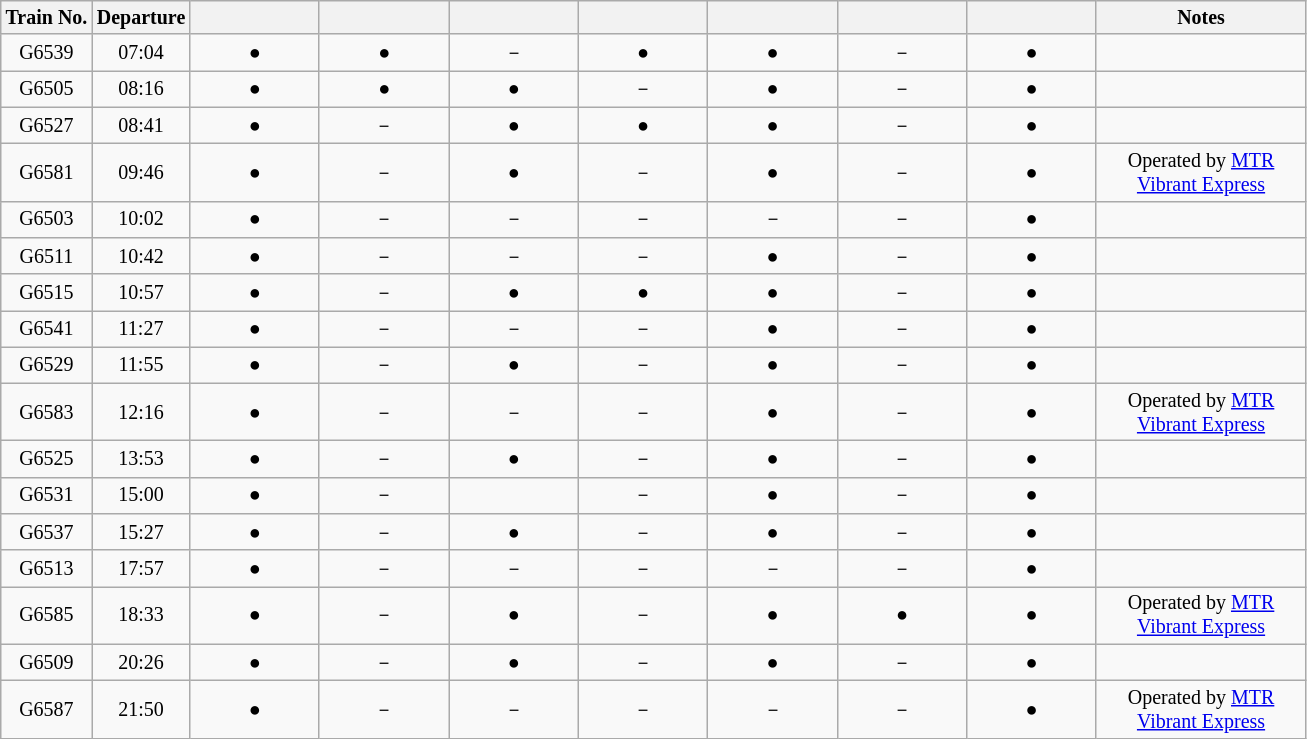<table class="wikitable" style="text-align:center; font-size:smaller" rules="all">
<tr>
<th>Train No.</th>
<th>Departure</th>
<th style="width:6em;"></th>
<th style="width:6em;"></th>
<th style="width:6em;"></th>
<th style="width:6em;"></th>
<th style="width:6em;"></th>
<th style="width:6em;"></th>
<th style="width:6em;"></th>
<th style="width:10em;">Notes</th>
</tr>
<tr>
<td>G6539</td>
<td>07:04</td>
<td>●</td>
<td>●</td>
<td>－</td>
<td>●</td>
<td>●</td>
<td>－</td>
<td>●</td>
<td></td>
</tr>
<tr>
<td>G6505</td>
<td>08:16</td>
<td>●</td>
<td>●</td>
<td>●</td>
<td>－</td>
<td>●</td>
<td>－</td>
<td>●</td>
<td></td>
</tr>
<tr>
<td>G6527</td>
<td>08:41</td>
<td>●</td>
<td>－</td>
<td>●</td>
<td>●</td>
<td>●</td>
<td>－</td>
<td>●</td>
<td></td>
</tr>
<tr>
<td>G6581</td>
<td>09:46</td>
<td>●</td>
<td>－</td>
<td>●</td>
<td>－</td>
<td>●</td>
<td>－</td>
<td>●</td>
<td>Operated by <a href='#'>MTR</a> <a href='#'>Vibrant Express</a></td>
</tr>
<tr>
<td>G6503</td>
<td>10:02</td>
<td>●</td>
<td>－</td>
<td>－</td>
<td>－</td>
<td>－</td>
<td>－</td>
<td>●</td>
<td></td>
</tr>
<tr>
<td>G6511</td>
<td>10:42</td>
<td>●</td>
<td>－</td>
<td>－</td>
<td>－</td>
<td>●</td>
<td>－</td>
<td>●</td>
<td></td>
</tr>
<tr>
<td>G6515</td>
<td>10:57</td>
<td>●</td>
<td>－</td>
<td>●</td>
<td>●</td>
<td>●</td>
<td>－</td>
<td>●</td>
<td></td>
</tr>
<tr>
<td>G6541</td>
<td>11:27</td>
<td>●</td>
<td>－</td>
<td>－</td>
<td>－</td>
<td>●</td>
<td>－</td>
<td>●</td>
<td></td>
</tr>
<tr>
<td>G6529</td>
<td>11:55</td>
<td>●</td>
<td>－</td>
<td>●</td>
<td>－</td>
<td>●</td>
<td>－</td>
<td>●</td>
<td></td>
</tr>
<tr>
<td>G6583</td>
<td>12:16</td>
<td>●</td>
<td>－</td>
<td>－</td>
<td>－</td>
<td>●</td>
<td>－</td>
<td>●</td>
<td>Operated by <a href='#'>MTR</a> <a href='#'>Vibrant Express</a></td>
</tr>
<tr>
<td>G6525</td>
<td>13:53</td>
<td>●</td>
<td>－</td>
<td>●</td>
<td>－</td>
<td>●</td>
<td>－</td>
<td>●</td>
<td></td>
</tr>
<tr>
<td>G6531</td>
<td>15:00</td>
<td>●</td>
<td>－</td>
<td></td>
<td>－</td>
<td>●</td>
<td>－</td>
<td>●</td>
<td></td>
</tr>
<tr>
<td>G6537</td>
<td>15:27</td>
<td>●</td>
<td>－</td>
<td>●</td>
<td>－</td>
<td>●</td>
<td>－</td>
<td>●</td>
<td></td>
</tr>
<tr>
<td>G6513</td>
<td>17:57</td>
<td>●</td>
<td>－</td>
<td>－</td>
<td>－</td>
<td>－</td>
<td>－</td>
<td>●</td>
<td></td>
</tr>
<tr>
<td>G6585</td>
<td>18:33</td>
<td>●</td>
<td>－</td>
<td>●</td>
<td>－</td>
<td>●</td>
<td>●</td>
<td>●</td>
<td>Operated by <a href='#'>MTR</a> <a href='#'>Vibrant Express</a></td>
</tr>
<tr>
<td>G6509</td>
<td>20:26</td>
<td>●</td>
<td>－</td>
<td>●</td>
<td>－</td>
<td>●</td>
<td>－</td>
<td>●</td>
<td></td>
</tr>
<tr>
<td>G6587</td>
<td>21:50</td>
<td>●</td>
<td>－</td>
<td>－</td>
<td>－</td>
<td>－</td>
<td>－</td>
<td>●</td>
<td>Operated by <a href='#'>MTR</a> <a href='#'>Vibrant Express</a></td>
</tr>
</table>
